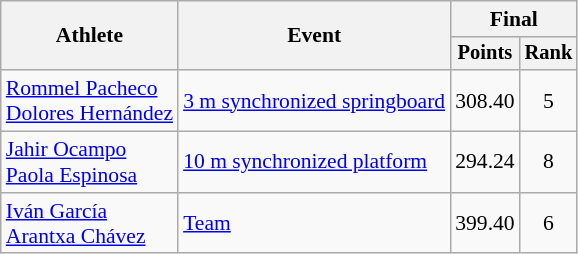<table class=wikitable style="font-size:90%;">
<tr>
<th rowspan="2">Athlete</th>
<th rowspan="2">Event</th>
<th colspan="2">Final</th>
</tr>
<tr style="font-size:95%">
<th>Points</th>
<th>Rank</th>
</tr>
<tr align=center>
<td align=left><a href='#'>Rommel Pacheco</a><br><a href='#'>Dolores Hernández</a></td>
<td align=left><a href='#'>3 m synchronized springboard</a></td>
<td>308.40</td>
<td>5</td>
</tr>
<tr align=center>
<td align=left><a href='#'>Jahir Ocampo</a><br><a href='#'>Paola Espinosa</a></td>
<td align=left><a href='#'>10 m synchronized platform</a></td>
<td>294.24</td>
<td>8</td>
</tr>
<tr align=center>
<td align=left><a href='#'>Iván García</a><br><a href='#'>Arantxa Chávez</a></td>
<td align=left><a href='#'>Team</a></td>
<td>399.40</td>
<td>6</td>
</tr>
</table>
